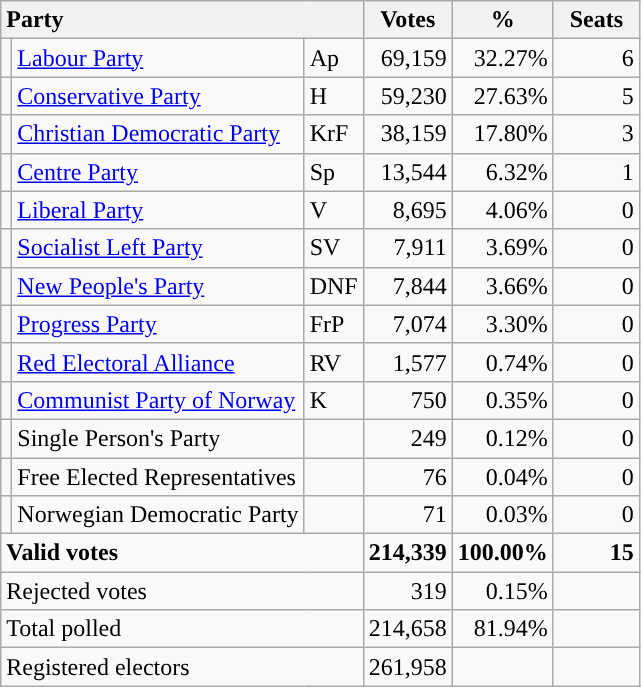<table class="wikitable" border="1" style="text-align:right;">
<tr>
<th style="text-align:left;" colspan=3>Party</th>
<th align=center width="50">Votes</th>
<th align=center width="50">%</th>
<th align=center width="50">Seats</th>
</tr>
<tr>
<td style="color:inherit;background:"></td>
<td align=left><a href='#'>Labour Party</a></td>
<td align=left>Ap</td>
<td>69,159</td>
<td>32.27%</td>
<td>6</td>
</tr>
<tr>
<td style="color:inherit;background:"></td>
<td align=left><a href='#'>Conservative Party</a></td>
<td align=left>H</td>
<td>59,230</td>
<td>27.63%</td>
<td>5</td>
</tr>
<tr>
<td style="color:inherit;background:"></td>
<td align=left><a href='#'>Christian Democratic Party</a></td>
<td align=left>KrF</td>
<td>38,159</td>
<td>17.80%</td>
<td>3</td>
</tr>
<tr>
<td style="color:inherit;background:"></td>
<td align=left><a href='#'>Centre Party</a></td>
<td align=left>Sp</td>
<td>13,544</td>
<td>6.32%</td>
<td>1</td>
</tr>
<tr>
<td style="color:inherit;background:"></td>
<td align=left><a href='#'>Liberal Party</a></td>
<td align=left>V</td>
<td>8,695</td>
<td>4.06%</td>
<td>0</td>
</tr>
<tr>
<td style="color:inherit;background:"></td>
<td align=left><a href='#'>Socialist Left Party</a></td>
<td align=left>SV</td>
<td>7,911</td>
<td>3.69%</td>
<td>0</td>
</tr>
<tr>
<td style="color:inherit;background:"></td>
<td align=left><a href='#'>New People's Party</a></td>
<td align=left>DNF</td>
<td>7,844</td>
<td>3.66%</td>
<td>0</td>
</tr>
<tr>
<td style="color:inherit;background:"></td>
<td align=left><a href='#'>Progress Party</a></td>
<td align=left>FrP</td>
<td>7,074</td>
<td>3.30%</td>
<td>0</td>
</tr>
<tr>
<td style="color:inherit;background:"></td>
<td align=left><a href='#'>Red Electoral Alliance</a></td>
<td align=left>RV</td>
<td>1,577</td>
<td>0.74%</td>
<td>0</td>
</tr>
<tr>
<td style="color:inherit;background:"></td>
<td align=left><a href='#'>Communist Party of Norway</a></td>
<td align=left>K</td>
<td>750</td>
<td>0.35%</td>
<td>0</td>
</tr>
<tr>
<td></td>
<td align=left>Single Person's Party</td>
<td align=left></td>
<td>249</td>
<td>0.12%</td>
<td>0</td>
</tr>
<tr>
<td></td>
<td align=left>Free Elected Representatives</td>
<td align=left></td>
<td>76</td>
<td>0.04%</td>
<td>0</td>
</tr>
<tr>
<td></td>
<td align=left>Norwegian Democratic Party</td>
<td align=left></td>
<td>71</td>
<td>0.03%</td>
<td>0</td>
</tr>
<tr style="font-weight:bold">
<td align=left colspan=3>Valid votes</td>
<td>214,339</td>
<td>100.00%</td>
<td>15</td>
</tr>
<tr>
<td align=left colspan=3>Rejected votes</td>
<td>319</td>
<td>0.15%</td>
<td></td>
</tr>
<tr>
<td align=left colspan=3>Total polled</td>
<td>214,658</td>
<td>81.94%</td>
<td></td>
</tr>
<tr>
<td align=left colspan=3>Registered electors</td>
<td>261,958</td>
<td></td>
<td></td>
</tr>
</table>
